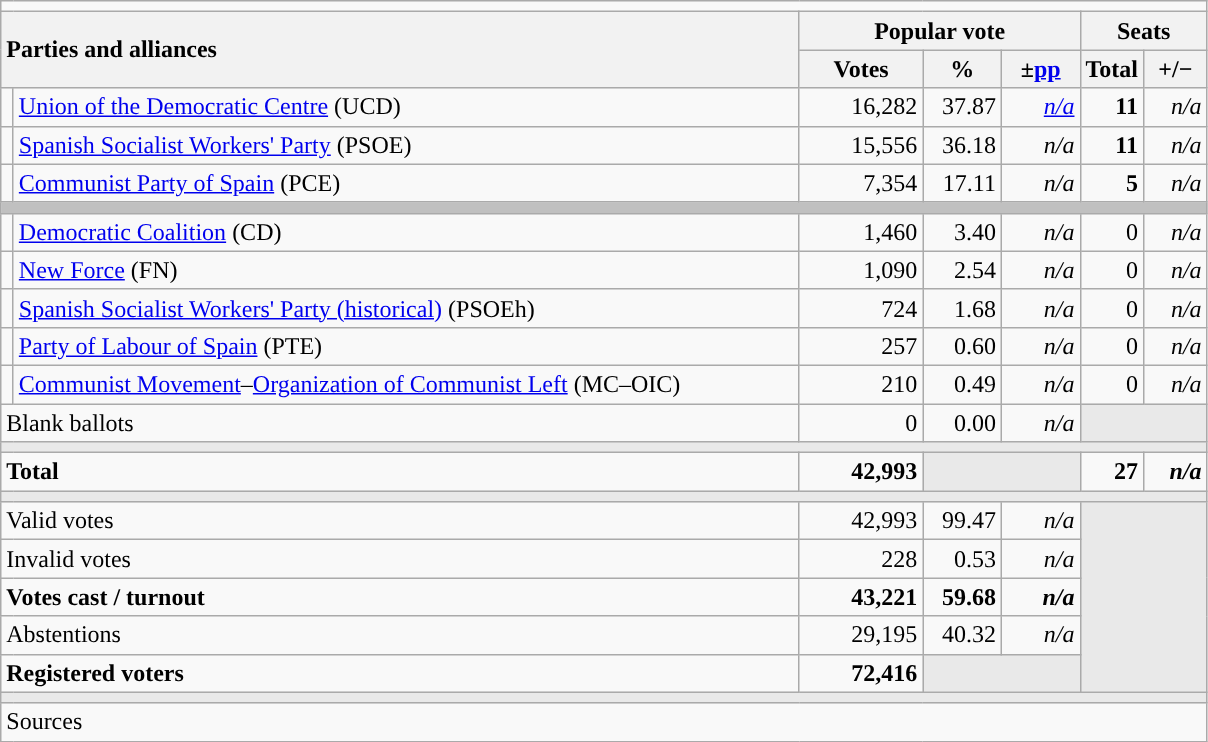<table class="wikitable" style="text-align:right;">
<tr>
<td colspan="7"></td>
</tr>
<tr>
<th style="text-align:left;" rowspan="2" colspan="2" width="525">Parties and alliances</th>
<th colspan="3">Popular vote</th>
<th colspan="2">Seats</th>
</tr>
<tr>
<th width="75">Votes</th>
<th width="45">%</th>
<th width="45">±<a href='#'>pp</a></th>
<th width="35">Total</th>
<th width="35">+/−</th>
</tr>
<tr>
<td width="1" style="color:inherit;background:"></td>
<td align="left"><a href='#'>Union of the Democratic Centre</a> (UCD)</td>
<td>16,282</td>
<td>37.87</td>
<td><em><a href='#'>n/a</a></em></td>
<td><strong>11</strong></td>
<td><em>n/a</em></td>
</tr>
<tr>
<td style="color:inherit;background:"></td>
<td align="left"><a href='#'>Spanish Socialist Workers' Party</a> (PSOE)</td>
<td>15,556</td>
<td>36.18</td>
<td><em>n/a</em></td>
<td><strong>11</strong></td>
<td><em>n/a</em></td>
</tr>
<tr>
<td style="color:inherit;background:"></td>
<td align="left"><a href='#'>Communist Party of Spain</a> (PCE)</td>
<td>7,354</td>
<td>17.11</td>
<td><em>n/a</em></td>
<td><strong>5</strong></td>
<td><em>n/a</em></td>
</tr>
<tr>
<td colspan="7" bgcolor="#C0C0C0"></td>
</tr>
<tr>
<td style="color:inherit;background:"></td>
<td align="left"><a href='#'>Democratic Coalition</a> (CD)</td>
<td>1,460</td>
<td>3.40</td>
<td><em>n/a</em></td>
<td>0</td>
<td><em>n/a</em></td>
</tr>
<tr>
<td style="color:inherit;background:"></td>
<td align="left"><a href='#'>New Force</a> (FN)</td>
<td>1,090</td>
<td>2.54</td>
<td><em>n/a</em></td>
<td>0</td>
<td><em>n/a</em></td>
</tr>
<tr>
<td style="color:inherit;background:"></td>
<td align="left"><a href='#'>Spanish Socialist Workers' Party (historical)</a> (PSOEh)</td>
<td>724</td>
<td>1.68</td>
<td><em>n/a</em></td>
<td>0</td>
<td><em>n/a</em></td>
</tr>
<tr>
<td style="color:inherit;background:"></td>
<td align="left"><a href='#'>Party of Labour of Spain</a> (PTE)</td>
<td>257</td>
<td>0.60</td>
<td><em>n/a</em></td>
<td>0</td>
<td><em>n/a</em></td>
</tr>
<tr>
<td style="color:inherit;background:"></td>
<td align="left"><a href='#'>Communist Movement</a>–<a href='#'>Organization of Communist Left</a> (MC–OIC)</td>
<td>210</td>
<td>0.49</td>
<td><em>n/a</em></td>
<td>0</td>
<td><em>n/a</em></td>
</tr>
<tr>
<td align="left" colspan="2">Blank ballots</td>
<td>0</td>
<td>0.00</td>
<td><em>n/a</em></td>
<td bgcolor="#E9E9E9" colspan="2"></td>
</tr>
<tr>
<td colspan="7" bgcolor="#E9E9E9"></td>
</tr>
<tr style="font-weight:bold;">
<td align="left" colspan="2">Total</td>
<td>42,993</td>
<td bgcolor="#E9E9E9" colspan="2"></td>
<td>27</td>
<td><em>n/a</em></td>
</tr>
<tr>
<td colspan="7" bgcolor="#E9E9E9"></td>
</tr>
<tr>
<td align="left" colspan="2">Valid votes</td>
<td>42,993</td>
<td>99.47</td>
<td><em>n/a</em></td>
<td bgcolor="#E9E9E9" colspan="2" rowspan="5"></td>
</tr>
<tr>
<td align="left" colspan="2">Invalid votes</td>
<td>228</td>
<td>0.53</td>
<td><em>n/a</em></td>
</tr>
<tr style="font-weight:bold;">
<td align="left" colspan="2">Votes cast / turnout</td>
<td>43,221</td>
<td>59.68</td>
<td><em>n/a</em></td>
</tr>
<tr>
<td align="left" colspan="2">Abstentions</td>
<td>29,195</td>
<td>40.32</td>
<td><em>n/a</em></td>
</tr>
<tr style="font-weight:bold;">
<td align="left" colspan="2">Registered voters</td>
<td>72,416</td>
<td bgcolor="#E9E9E9" colspan="2"></td>
</tr>
<tr>
<td colspan="7" bgcolor="#E9E9E9"></td>
</tr>
<tr>
<td align="left" colspan="7">Sources</td>
</tr>
</table>
